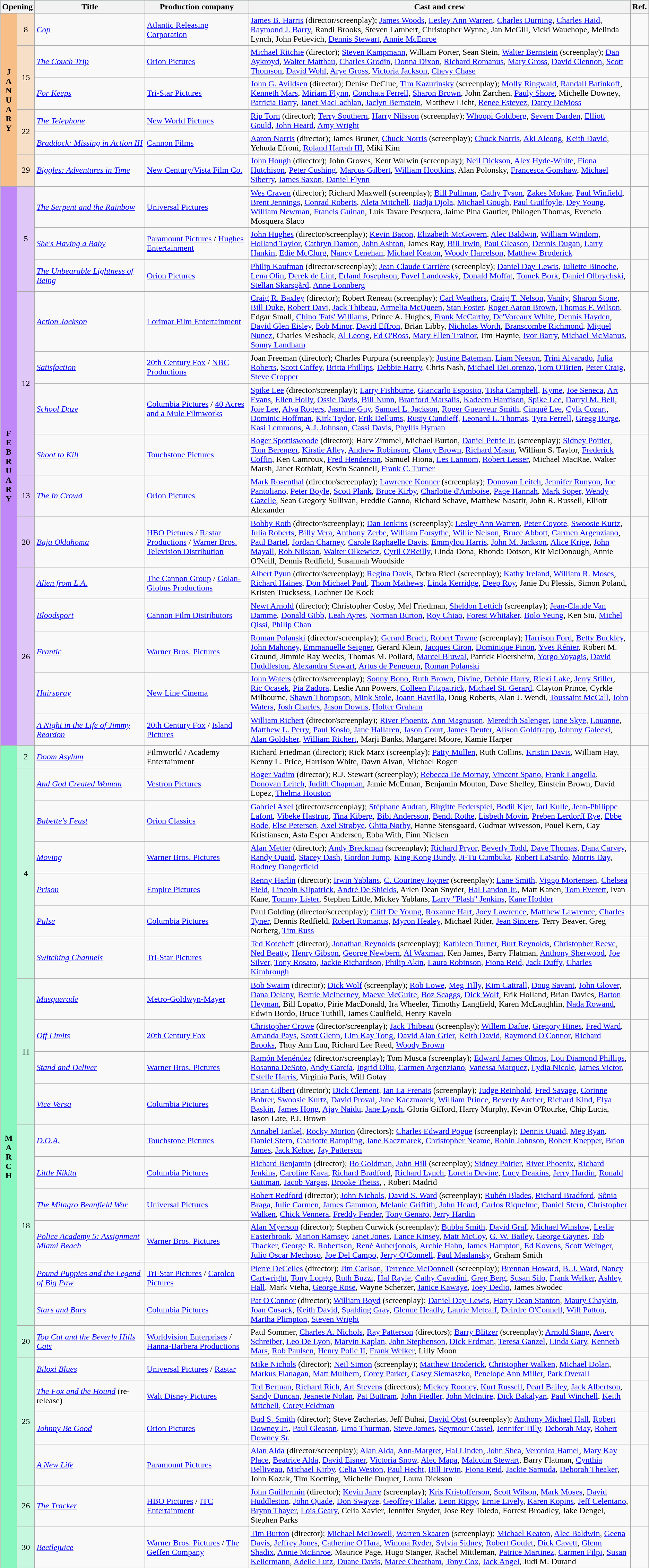<table class="wikitable sortable">
<tr style="background:#b0e0e6; text-align:center;">
<th colspan="2">Opening</th>
<th style="width:17%;">Title</th>
<th style="width:16%;">Production company</th>
<th>Cast and crew</th>
<th class="unsortable">Ref.</th>
</tr>
<tr>
<th style="text-align:center; background:#f7bf87; textcolor:#000;" rowspan="6"><strong>J<br>A<br>N<br>U<br>A<br>R<br>Y</strong></th>
<td style="text-align:center; background:#f7dfc7;">8</td>
<td><em><a href='#'>Cop</a></em></td>
<td><a href='#'>Atlantic Releasing Corporation</a></td>
<td><a href='#'>James B. Harris</a> (director/screenplay); <a href='#'>James Woods</a>, <a href='#'>Lesley Ann Warren</a>, <a href='#'>Charles Durning</a>, <a href='#'>Charles Haid</a>, <a href='#'>Raymond J. Barry</a>, Randi Brooks, Steven Lambert, Christopher Wynne, Jan McGill, Vicki Wauchope, Melinda Lynch, John Petievich, <a href='#'>Dennis Stewart</a>, <a href='#'>Annie McEnroe</a></td>
<td></td>
</tr>
<tr>
<td rowspan="2" style="text-align:center; background:#f7dfc7;">15</td>
<td><em><a href='#'>The Couch Trip</a></em></td>
<td><a href='#'>Orion Pictures</a></td>
<td><a href='#'>Michael Ritchie</a> (director); <a href='#'>Steven Kampmann</a>, William Porter, Sean Stein, <a href='#'>Walter Bernstein</a> (screenplay); <a href='#'>Dan Aykroyd</a>, <a href='#'>Walter Matthau</a>, <a href='#'>Charles Grodin</a>, <a href='#'>Donna Dixon</a>, <a href='#'>Richard Romanus</a>, <a href='#'>Mary Gross</a>, <a href='#'>David Clennon</a>, <a href='#'>Scott Thomson</a>, <a href='#'>David Wohl</a>, <a href='#'>Arye Gross</a>, <a href='#'>Victoria Jackson</a>, <a href='#'>Chevy Chase</a></td>
<td></td>
</tr>
<tr>
<td><em><a href='#'>For Keeps</a></em></td>
<td><a href='#'>Tri-Star Pictures</a></td>
<td><a href='#'>John G. Avildsen</a> (director); Denise DeClue, <a href='#'>Tim Kazurinsky</a> (screenplay); <a href='#'>Molly Ringwald</a>, <a href='#'>Randall Batinkoff</a>, <a href='#'>Kenneth Mars</a>, <a href='#'>Miriam Flynn</a>, <a href='#'>Conchata Ferrell</a>, <a href='#'>Sharon Brown</a>, John Zarchen, <a href='#'>Pauly Shore</a>, Michelle Downey, <a href='#'>Patricia Barry</a>, <a href='#'>Janet MacLachlan</a>, <a href='#'>Jaclyn Bernstein</a>, Matthew Licht, <a href='#'>Renee Estevez</a>, <a href='#'>Darcy DeMoss</a></td>
<td></td>
</tr>
<tr>
<td rowspan="2" style="text-align:center; background:#f7dfc7;">22</td>
<td><em><a href='#'>The Telephone</a></em></td>
<td><a href='#'>New World Pictures</a></td>
<td><a href='#'>Rip Torn</a> (director); <a href='#'>Terry Southern</a>, <a href='#'>Harry Nilsson</a> (screenplay); <a href='#'>Whoopi Goldberg</a>, <a href='#'>Severn Darden</a>, <a href='#'>Elliott Gould</a>, <a href='#'>John Heard</a>, <a href='#'>Amy Wright</a></td>
<td></td>
</tr>
<tr>
<td><em><a href='#'>Braddock: Missing in Action III</a></em></td>
<td><a href='#'>Cannon Films</a></td>
<td><a href='#'>Aaron Norris</a> (director); James Bruner, <a href='#'>Chuck Norris</a> (screenplay); <a href='#'>Chuck Norris</a>, <a href='#'>Aki Aleong</a>, <a href='#'>Keith David</a>, Yehuda Efroni, <a href='#'>Roland Harrah III</a>, Miki Kim</td>
<td></td>
</tr>
<tr>
<td style="text-align:center; background:#f7dfc7;">29</td>
<td><em><a href='#'>Biggles: Adventures in Time</a></em></td>
<td><a href='#'>New Century/Vista Film Co.</a></td>
<td><a href='#'>John Hough</a> (director); John Groves, Kent Walwin (screenplay); <a href='#'>Neil Dickson</a>, <a href='#'>Alex Hyde-White</a>, <a href='#'>Fiona Hutchison</a>, <a href='#'>Peter Cushing</a>, <a href='#'>Marcus Gilbert</a>, <a href='#'>William Hootkins</a>, Alan Polonsky, <a href='#'>Francesca Gonshaw</a>, <a href='#'>Michael Siberry</a>, <a href='#'>James Saxon</a>, <a href='#'>Daniel Flynn</a></td>
<td></td>
</tr>
<tr>
<td rowspan="14" style="text-align:center; background:#bf87f7;"><strong>F<br>E<br>B<br>R<br>U<br>A<br>R<br>Y</strong></td>
<td rowspan="3" style="text-align:center; background:#dfc7f7;">5</td>
<td><em><a href='#'>The Serpent and the Rainbow</a></em></td>
<td><a href='#'>Universal Pictures</a></td>
<td><a href='#'>Wes Craven</a> (director); Richard Maxwell (screenplay); <a href='#'>Bill Pullman</a>, <a href='#'>Cathy Tyson</a>, <a href='#'>Zakes Mokae</a>, <a href='#'>Paul Winfield</a>, <a href='#'>Brent Jennings</a>, <a href='#'>Conrad Roberts</a>, <a href='#'>Aleta Mitchell</a>, <a href='#'>Badja Djola</a>, <a href='#'>Michael Gough</a>, <a href='#'>Paul Guilfoyle</a>, <a href='#'>Dey Young</a>, <a href='#'>William Newman</a>, <a href='#'>Francis Guinan</a>, Luis Tavare Pesquera, Jaime Pina Gautier, Philogen Thomas, Evencio Mosquera Slaco</td>
<td></td>
</tr>
<tr>
<td><em><a href='#'>She's Having a Baby</a></em></td>
<td><a href='#'>Paramount Pictures</a> / <a href='#'>Hughes Entertainment</a></td>
<td><a href='#'>John Hughes</a> (director/screenplay); <a href='#'>Kevin Bacon</a>, <a href='#'>Elizabeth McGovern</a>, <a href='#'>Alec Baldwin</a>, <a href='#'>William Windom</a>, <a href='#'>Holland Taylor</a>, <a href='#'>Cathryn Damon</a>, <a href='#'>John Ashton</a>, James Ray, <a href='#'>Bill Irwin</a>, <a href='#'>Paul Gleason</a>, <a href='#'>Dennis Dugan</a>, <a href='#'>Larry Hankin</a>, <a href='#'>Edie McClurg</a>, <a href='#'>Nancy Lenehan</a>, <a href='#'>Michael Keaton</a>, <a href='#'>Woody Harrelson</a>, <a href='#'>Matthew Broderick</a></td>
<td></td>
</tr>
<tr>
<td><em><a href='#'>The Unbearable Lightness of Being</a></em></td>
<td><a href='#'>Orion Pictures</a></td>
<td><a href='#'>Philip Kaufman</a> (director/screenplay); <a href='#'>Jean-Claude Carrière</a> (screenplay); <a href='#'>Daniel Day-Lewis</a>, <a href='#'>Juliette Binoche</a>, <a href='#'>Lena Olin</a>, <a href='#'>Derek de Lint</a>, <a href='#'>Erland Josephson</a>, <a href='#'>Pavel Landovský</a>, <a href='#'>Donald Moffat</a>, <a href='#'>Tomek Bork</a>, <a href='#'>Daniel Olbrychski</a>, <a href='#'>Stellan Skarsgård</a>, <a href='#'>Anne Lonnberg</a></td>
<td></td>
</tr>
<tr>
<td rowspan="4" style="text-align:center; background:#dfc7f7;">12</td>
<td><em><a href='#'>Action Jackson</a></em></td>
<td><a href='#'>Lorimar Film Entertainment</a></td>
<td><a href='#'>Craig R. Baxley</a> (director); Robert Reneau (screenplay); <a href='#'>Carl Weathers</a>, <a href='#'>Craig T. Nelson</a>, <a href='#'>Vanity</a>, <a href='#'>Sharon Stone</a>, <a href='#'>Bill Duke</a>, <a href='#'>Robert Davi</a>, <a href='#'>Jack Thibeau</a>, <a href='#'>Armelia McQueen</a>, <a href='#'>Stan Foster</a>, <a href='#'>Roger Aaron Brown</a>, <a href='#'>Thomas F. Wilson</a>, Edgar Small, <a href='#'>Chino 'Fats' Williams</a>, Prince A. Hughes, <a href='#'>Frank McCarthy</a>, <a href='#'>De'Voreaux White</a>, <a href='#'>Dennis Hayden</a>, <a href='#'>David Glen Eisley</a>, <a href='#'>Bob Minor</a>, <a href='#'>David Effron</a>, Brian Libby, <a href='#'>Nicholas Worth</a>, <a href='#'>Branscombe Richmond</a>, <a href='#'>Miguel Nunez</a>, Charles Meshack, <a href='#'>Al Leong</a>, <a href='#'>Ed O'Ross</a>, <a href='#'>Mary Ellen Trainor</a>, Jim Haynie, <a href='#'>Ivor Barry</a>, <a href='#'>Michael McManus</a>, <a href='#'>Sonny Landham</a></td>
<td></td>
</tr>
<tr>
<td><em><a href='#'>Satisfaction</a></em></td>
<td><a href='#'>20th Century Fox</a> / <a href='#'>NBC Productions</a></td>
<td>Joan Freeman (director); Charles Purpura (screenplay); <a href='#'>Justine Bateman</a>, <a href='#'>Liam Neeson</a>, <a href='#'>Trini Alvarado</a>, <a href='#'>Julia Roberts</a>, <a href='#'>Scott Coffey</a>, <a href='#'>Britta Phillips</a>, <a href='#'>Debbie Harry</a>, Chris Nash, <a href='#'>Michael DeLorenzo</a>, <a href='#'>Tom O'Brien</a>, <a href='#'>Peter Craig</a>, <a href='#'>Steve Cropper</a></td>
<td></td>
</tr>
<tr>
<td><em><a href='#'>School Daze</a></em></td>
<td><a href='#'>Columbia Pictures</a> / <a href='#'>40 Acres and a Mule Filmworks</a></td>
<td><a href='#'>Spike Lee</a> (director/screenplay); <a href='#'>Larry Fishburne</a>, <a href='#'>Giancarlo Esposito</a>, <a href='#'>Tisha Campbell</a>, <a href='#'>Kyme</a>, <a href='#'>Joe Seneca</a>, <a href='#'>Art Evans</a>, <a href='#'>Ellen Holly</a>, <a href='#'>Ossie Davis</a>, <a href='#'>Bill Nunn</a>, <a href='#'>Branford Marsalis</a>, <a href='#'>Kadeem Hardison</a>, <a href='#'>Spike Lee</a>, <a href='#'>Darryl M. Bell</a>, <a href='#'>Joie Lee</a>, <a href='#'>Alva Rogers</a>, <a href='#'>Jasmine Guy</a>, <a href='#'>Samuel L. Jackson</a>, <a href='#'>Roger Guenveur Smith</a>, <a href='#'>Cinqué Lee</a>, <a href='#'>Cylk Cozart</a>, <a href='#'>Dominic Hoffman</a>, <a href='#'>Kirk Taylor</a>, <a href='#'>Erik Dellums</a>, <a href='#'>Rusty Cundieff</a>, <a href='#'>Leonard L. Thomas</a>, <a href='#'>Tyra Ferrell</a>, <a href='#'>Gregg Burge</a>, <a href='#'>Kasi Lemmons</a>, <a href='#'>A.J. Johnson</a>, <a href='#'>Cassi Davis</a>, <a href='#'>Phyllis Hyman</a></td>
<td></td>
</tr>
<tr>
<td><em><a href='#'>Shoot to Kill</a></em></td>
<td><a href='#'>Touchstone Pictures</a></td>
<td><a href='#'>Roger Spottiswoode</a> (director); Harv Zimmel, Michael Burton, <a href='#'>Daniel Petrie Jr.</a> (screenplay); <a href='#'>Sidney Poitier</a>, <a href='#'>Tom Berenger</a>, <a href='#'>Kirstie Alley</a>, <a href='#'>Andrew Robinson</a>, <a href='#'>Clancy Brown</a>, <a href='#'>Richard Masur</a>, William S. Taylor, <a href='#'>Frederick Coffin</a>, Ken Camroux, <a href='#'>Fred Henderson</a>, Samuel Hiona, <a href='#'>Les Lannom</a>, <a href='#'>Robert Lesser</a>, Michael MacRae, Walter Marsh, Janet Rotblatt, Kevin Scannell, <a href='#'>Frank C. Turner</a></td>
<td></td>
</tr>
<tr>
<td style="text-align:center; background:#dfc7f7;">13</td>
<td><em><a href='#'>The In Crowd</a></em></td>
<td><a href='#'>Orion Pictures</a></td>
<td><a href='#'>Mark Rosenthal</a> (director/screenplay); <a href='#'>Lawrence Konner</a> (screenplay); <a href='#'>Donovan Leitch</a>, <a href='#'>Jennifer Runyon</a>, <a href='#'>Joe Pantoliano</a>, <a href='#'>Peter Boyle</a>, <a href='#'>Scott Plank</a>, <a href='#'>Bruce Kirby</a>, <a href='#'>Charlotte d'Amboise</a>, <a href='#'>Page Hannah</a>, <a href='#'>Mark Soper</a>, <a href='#'>Wendy Gazelle</a>, Sean Gregory Sullivan, Freddie Ganno, Richard Schave, Matthew Nasatir, John R. Russell, Elliott Alexander</td>
<td></td>
</tr>
<tr>
<td style="text-align:center; background:#dfc7f7;">20</td>
<td><em><a href='#'>Baja Oklahoma</a></em></td>
<td><a href='#'>HBO Pictures</a> / <a href='#'>Rastar Productions</a> / <a href='#'>Warner Bros. Television Distribution</a></td>
<td><a href='#'>Bobby Roth</a> (director/screenplay); <a href='#'>Dan Jenkins</a> (screenplay); <a href='#'>Lesley Ann Warren</a>, <a href='#'>Peter Coyote</a>, <a href='#'>Swoosie Kurtz</a>, <a href='#'>Julia Roberts</a>, <a href='#'>Billy Vera</a>, <a href='#'>Anthony Zerbe</a>, <a href='#'>William Forsythe</a>, <a href='#'>Willie Nelson</a>, <a href='#'>Bruce Abbott</a>, <a href='#'>Carmen Argenziano</a>, <a href='#'>Paul Bartel</a>, <a href='#'>Jordan Charney</a>, <a href='#'>Carole Raphaelle Davis</a>, <a href='#'>Emmylou Harris</a>, <a href='#'>John M. Jackson</a>, <a href='#'>Alice Krige</a>, <a href='#'>John Mayall</a>, <a href='#'>Rob Nilsson</a>, <a href='#'>Walter Olkewicz</a>, <a href='#'>Cyril O'Reilly</a>, Linda Dona, Rhonda Dotson, Kit McDonough, Annie O'Neill, Dennis Redfield, Susannah Woodside</td>
<td></td>
</tr>
<tr>
<td rowspan="5" style="text-align:center; background:#dfc7f7;">26</td>
<td><em><a href='#'>Alien from L.A.</a></em></td>
<td><a href='#'>The Cannon Group</a> / <a href='#'>Golan-Globus Productions</a></td>
<td><a href='#'>Albert Pyun</a> (director/screenplay); <a href='#'>Regina Davis</a>, Debra Ricci (screenplay); <a href='#'>Kathy Ireland</a>, <a href='#'>William R. Moses</a>, <a href='#'>Richard Haines</a>, <a href='#'>Don Michael Paul</a>, <a href='#'>Thom Mathews</a>, <a href='#'>Linda Kerridge</a>, <a href='#'>Deep Roy</a>, Janie Du Plessis, Simon Poland, Kristen Trucksess, Lochner De Kock</td>
<td></td>
</tr>
<tr>
<td><em><a href='#'>Bloodsport</a></em></td>
<td><a href='#'>Cannon Film Distributors</a></td>
<td><a href='#'>Newt Arnold</a> (director); Christopher Cosby, Mel Friedman, <a href='#'>Sheldon Lettich</a> (screenplay); <a href='#'>Jean-Claude Van Damme</a>, <a href='#'>Donald Gibb</a>, <a href='#'>Leah Ayres</a>, <a href='#'>Norman Burton</a>, <a href='#'>Roy Chiao</a>, <a href='#'>Forest Whitaker</a>, <a href='#'>Bolo Yeung</a>, Ken Siu, <a href='#'>Michel Qissi</a>, <a href='#'>Philip Chan</a></td>
<td></td>
</tr>
<tr>
<td><em><a href='#'>Frantic</a></em></td>
<td><a href='#'>Warner Bros. Pictures</a></td>
<td><a href='#'>Roman Polanski</a> (director/screenplay); <a href='#'>Gerard Brach</a>, <a href='#'>Robert Towne</a> (screenplay); <a href='#'>Harrison Ford</a>, <a href='#'>Betty Buckley</a>, <a href='#'>John Mahoney</a>, <a href='#'>Emmanuelle Seigner</a>, Gerard Klein, <a href='#'>Jacques Ciron</a>, <a href='#'>Dominique Pinon</a>, <a href='#'>Yves Rénier</a>, Robert M. Ground, Jimmie Ray Weeks, Thomas M. Pollard, <a href='#'>Marcel Bluwal</a>, Patrick Floersheim, <a href='#'>Yorgo Voyagis</a>, <a href='#'>David Huddleston</a>, <a href='#'>Alexandra Stewart</a>, <a href='#'>Artus de Penguern</a>, <a href='#'>Roman Polanski</a></td>
<td></td>
</tr>
<tr>
<td><em><a href='#'>Hairspray</a></em></td>
<td><a href='#'>New Line Cinema</a></td>
<td><a href='#'>John Waters</a> (director/screenplay); <a href='#'>Sonny Bono</a>, <a href='#'>Ruth Brown</a>, <a href='#'>Divine</a>, <a href='#'>Debbie Harry</a>, <a href='#'>Ricki Lake</a>, <a href='#'>Jerry Stiller</a>, <a href='#'>Ric Ocasek</a>, <a href='#'>Pia Zadora</a>, Leslie Ann Powers, <a href='#'>Colleen Fitzpatrick</a>, <a href='#'>Michael St. Gerard</a>, Clayton Prince, Cyrkle Milbourne, <a href='#'>Shawn Thompson</a>, <a href='#'>Mink Stole</a>, <a href='#'>Joann Havrilla</a>, Doug Roberts, Alan J. Wendi, <a href='#'>Toussaint McCall</a>, <a href='#'>John Waters</a>, <a href='#'>Josh Charles</a>, <a href='#'>Jason Downs</a>, <a href='#'>Holter Graham</a></td>
<td></td>
</tr>
<tr>
<td><em><a href='#'>A Night in the Life of Jimmy Reardon</a></em></td>
<td><a href='#'>20th Century Fox</a> / <a href='#'>Island Pictures</a></td>
<td><a href='#'>William Richert</a> (director/screenplay); <a href='#'>River Phoenix</a>, <a href='#'>Ann Magnuson</a>, <a href='#'>Meredith Salenger</a>, <a href='#'>Ione Skye</a>, <a href='#'>Louanne</a>, <a href='#'>Matthew L. Perry</a>, <a href='#'>Paul Koslo</a>, <a href='#'>Jane Hallaren</a>, <a href='#'>Jason Court</a>, <a href='#'>James Deuter</a>, <a href='#'>Alison Goldfrapp</a>, <a href='#'>Johnny Galecki</a>, <a href='#'>Alan Goldsher</a>, <a href='#'>William Richert</a>, Marji Banks, Margaret Moore, Kamie Harper</td>
<td></td>
</tr>
<tr>
<td rowspan="24" style="text-align:center; background:#87f7bf;"><strong>M<br>A<br>R<br>C<br>H</strong></td>
<td style="text-align:center; background:#c7f7df;">2</td>
<td><em><a href='#'>Doom Asylum</a></em></td>
<td>Filmworld / Academy Entertainment</td>
<td>Richard Friedman (director); Rick Marx (screenplay); <a href='#'>Patty Mullen</a>, Ruth Collins, <a href='#'>Kristin Davis</a>, William Hay, Kenny L. Price, Harrison White, Dawn Alvan, Michael Rogen</td>
<td></td>
</tr>
<tr>
<td rowspan="6" style="text-align:center; background:#c7f7df;">4</td>
<td><em><a href='#'>And God Created Woman</a></em></td>
<td><a href='#'>Vestron Pictures</a></td>
<td><a href='#'>Roger Vadim</a> (director); R.J. Stewart (screenplay); <a href='#'>Rebecca De Mornay</a>, <a href='#'>Vincent Spano</a>, <a href='#'>Frank Langella</a>, <a href='#'>Donovan Leitch</a>, <a href='#'>Judith Chapman</a>, Jamie McEnnan, Benjamin Mouton, Dave Shelley, Einstein Brown, David Lopez, <a href='#'>Thelma Houston</a></td>
<td></td>
</tr>
<tr>
<td><em><a href='#'>Babette's Feast</a></em></td>
<td><a href='#'>Orion Classics</a></td>
<td><a href='#'>Gabriel Axel</a> (director/screenplay); <a href='#'>Stéphane Audran</a>, <a href='#'>Birgitte Federspiel</a>, <a href='#'>Bodil Kjer</a>, <a href='#'>Jarl Kulle</a>, <a href='#'>Jean-Philippe Lafont</a>, <a href='#'>Vibeke Hastrup</a>, <a href='#'>Tina Kiberg</a>, <a href='#'>Bibi Andersson</a>, <a href='#'>Bendt Rothe</a>, <a href='#'>Lisbeth Movin</a>, <a href='#'>Preben Lerdorff Rye</a>, <a href='#'>Ebbe Rode</a>, <a href='#'>Else Petersen</a>, <a href='#'>Axel Strøbye</a>, <a href='#'>Ghita Nørby</a>, Hanne Stensgaard, Gudmar Wivesson, Pouel Kern, Cay Kristiansen, Asta Esper Andersen, Ebba With, Finn Nielsen</td>
<td></td>
</tr>
<tr>
<td><em><a href='#'>Moving</a></em></td>
<td><a href='#'>Warner Bros. Pictures</a></td>
<td><a href='#'>Alan Metter</a> (director); <a href='#'>Andy Breckman</a> (screenplay); <a href='#'>Richard Pryor</a>, <a href='#'>Beverly Todd</a>, <a href='#'>Dave Thomas</a>, <a href='#'>Dana Carvey</a>, <a href='#'>Randy Quaid</a>, <a href='#'>Stacey Dash</a>, <a href='#'>Gordon Jump</a>, <a href='#'>King Kong Bundy</a>, <a href='#'>Ji-Tu Cumbuka</a>, <a href='#'>Robert LaSardo</a>, <a href='#'>Morris Day</a>, <a href='#'>Rodney Dangerfield</a></td>
<td></td>
</tr>
<tr>
<td><em><a href='#'>Prison</a></em></td>
<td><a href='#'>Empire Pictures</a></td>
<td><a href='#'>Renny Harlin</a> (director); <a href='#'>Irwin Yablans</a>, <a href='#'>C. Courtney Joyner</a> (screenplay); <a href='#'>Lane Smith</a>, <a href='#'>Viggo Mortensen</a>, <a href='#'>Chelsea Field</a>, <a href='#'>Lincoln Kilpatrick</a>, <a href='#'>André De Shields</a>, Arlen Dean Snyder, <a href='#'>Hal Landon Jr.</a>, Matt Kanen, <a href='#'>Tom Everett</a>, Ivan Kane, <a href='#'>Tommy Lister</a>, Stephen Little, Mickey Yablans, <a href='#'>Larry "Flash" Jenkins</a>, <a href='#'>Kane Hodder</a></td>
<td></td>
</tr>
<tr>
<td><em><a href='#'>Pulse</a></em></td>
<td><a href='#'>Columbia Pictures</a></td>
<td>Paul Golding (director/screenplay); <a href='#'>Cliff De Young</a>, <a href='#'>Roxanne Hart</a>, <a href='#'>Joey Lawrence</a>, <a href='#'>Matthew Lawrence</a>, <a href='#'>Charles Tyner</a>, Dennis Redfield, <a href='#'>Robert Romanus</a>, <a href='#'>Myron Healey</a>, Michael Rider, <a href='#'>Jean Sincere</a>, Terry Beaver, Greg Norberg, <a href='#'>Tim Russ</a></td>
<td></td>
</tr>
<tr>
<td><em><a href='#'>Switching Channels</a></em></td>
<td><a href='#'>Tri-Star Pictures</a></td>
<td><a href='#'>Ted Kotcheff</a> (director); <a href='#'>Jonathan Reynolds</a> (screenplay); <a href='#'>Kathleen Turner</a>, <a href='#'>Burt Reynolds</a>, <a href='#'>Christopher Reeve</a>, <a href='#'>Ned Beatty</a>, <a href='#'>Henry Gibson</a>, <a href='#'>George Newbern</a>, <a href='#'>Al Waxman</a>, Ken James, Barry Flatman, <a href='#'>Anthony Sherwood</a>, <a href='#'>Joe Silver</a>, <a href='#'>Tony Rosato</a>, <a href='#'>Jackie Richardson</a>, <a href='#'>Philip Akin</a>, <a href='#'>Laura Robinson</a>, <a href='#'>Fiona Reid</a>, <a href='#'>Jack Duffy</a>, <a href='#'>Charles Kimbrough</a></td>
<td></td>
</tr>
<tr>
<td rowspan="4" style="text-align:center; background:#c7f7df;">11</td>
<td><em><a href='#'>Masquerade</a></em></td>
<td><a href='#'>Metro-Goldwyn-Mayer</a></td>
<td><a href='#'>Bob Swaim</a> (director); <a href='#'>Dick Wolf</a> (screenplay); <a href='#'>Rob Lowe</a>, <a href='#'>Meg Tilly</a>, <a href='#'>Kim Cattrall</a>, <a href='#'>Doug Savant</a>, <a href='#'>John Glover</a>, <a href='#'>Dana Delany</a>, <a href='#'>Bernie McInerney</a>, <a href='#'>Maeve McGuire</a>, <a href='#'>Boz Scaggs</a>, <a href='#'>Dick Wolf</a>, Erik Holland, Brian Davies, <a href='#'>Barton Heyman</a>, Bill Lopatto, Pirie MacDonald, Ira Wheeler, Timothy Langfield, Karen McLaughlin, <a href='#'>Nada Rowand</a>, Edwin Bordo, Bruce Tuthill, James Caulfield, Henry Ravelo</td>
<td></td>
</tr>
<tr>
<td><em><a href='#'>Off Limits</a></em></td>
<td><a href='#'>20th Century Fox</a></td>
<td><a href='#'>Christopher Crowe</a> (director/screenplay); <a href='#'>Jack Thibeau</a> (screenplay); <a href='#'>Willem Dafoe</a>, <a href='#'>Gregory Hines</a>, <a href='#'>Fred Ward</a>, <a href='#'>Amanda Pays</a>, <a href='#'>Scott Glenn</a>, <a href='#'>Lim Kay Tong</a>, <a href='#'>David Alan Grier</a>, <a href='#'>Keith David</a>, <a href='#'>Raymond O'Connor</a>, <a href='#'>Richard Brooks</a>, Thuy Ann Luu, Richard Lee Reed, <a href='#'>Woody Brown</a></td>
<td></td>
</tr>
<tr>
<td><em><a href='#'>Stand and Deliver</a></em></td>
<td><a href='#'>Warner Bros. Pictures</a></td>
<td><a href='#'>Ramón Menéndez</a> (director/screenplay); Tom Musca (screenplay); <a href='#'>Edward James Olmos</a>, <a href='#'>Lou Diamond Phillips</a>, <a href='#'>Rosanna DeSoto</a>, <a href='#'>Andy García</a>, <a href='#'>Ingrid Oliu</a>, <a href='#'>Carmen Argenziano</a>, <a href='#'>Vanessa Marquez</a>, <a href='#'>Lydia Nicole</a>, <a href='#'>James Victor</a>, <a href='#'>Estelle Harris</a>, Virginia Paris, Will Gotay</td>
<td></td>
</tr>
<tr>
<td><em><a href='#'>Vice Versa</a></em></td>
<td><a href='#'>Columbia Pictures</a></td>
<td><a href='#'>Brian Gilbert</a> (director); <a href='#'>Dick Clement</a>, <a href='#'>Ian La Frenais</a> (screenplay); <a href='#'>Judge Reinhold</a>, <a href='#'>Fred Savage</a>, <a href='#'>Corinne Bohrer</a>, <a href='#'>Swoosie Kurtz</a>, <a href='#'>David Proval</a>, <a href='#'>Jane Kaczmarek</a>, <a href='#'>William Prince</a>, <a href='#'>Beverly Archer</a>, <a href='#'>Richard Kind</a>, <a href='#'>Elya Baskin</a>, <a href='#'>James Hong</a>, <a href='#'>Ajay Naidu</a>, <a href='#'>Jane Lynch</a>, Gloria Gifford, Harry Murphy, Kevin O'Rourke, Chip Lucia, Jason Late, P.J. Brown</td>
<td></td>
</tr>
<tr>
<td rowspan="6" style="text-align:center; background:#c7f7df;">18</td>
<td><em><a href='#'>D.O.A.</a></em></td>
<td><a href='#'>Touchstone Pictures</a></td>
<td><a href='#'>Annabel Jankel</a>, <a href='#'>Rocky Morton</a> (directors); <a href='#'>Charles Edward Pogue</a> (screenplay); <a href='#'>Dennis Quaid</a>, <a href='#'>Meg Ryan</a>, <a href='#'>Daniel Stern</a>, <a href='#'>Charlotte Rampling</a>, <a href='#'>Jane Kaczmarek</a>, <a href='#'>Christopher Neame</a>, <a href='#'>Robin Johnson</a>, <a href='#'>Robert Knepper</a>, <a href='#'>Brion James</a>, <a href='#'>Jack Kehoe</a>, <a href='#'>Jay Patterson</a></td>
<td></td>
</tr>
<tr>
<td><em><a href='#'>Little Nikita</a></em></td>
<td><a href='#'>Columbia Pictures</a></td>
<td><a href='#'>Richard Benjamin</a> (director); <a href='#'>Bo Goldman</a>, <a href='#'>John Hill</a> (screenplay); <a href='#'>Sidney Poitier</a>, <a href='#'>River Phoenix</a>, <a href='#'>Richard Jenkins</a>, <a href='#'>Caroline Kava</a>, <a href='#'>Richard Bradford</a>, <a href='#'>Richard Lynch</a>, <a href='#'>Loretta Devine</a>, <a href='#'>Lucy Deakins</a>, <a href='#'>Jerry Hardin</a>, <a href='#'>Ronald Guttman</a>, <a href='#'>Jacob Vargas</a>, <a href='#'>Brooke Theiss</a>, , Robert Madrid</td>
<td></td>
</tr>
<tr>
<td><em><a href='#'>The Milagro Beanfield War</a></em></td>
<td><a href='#'>Universal Pictures</a></td>
<td><a href='#'>Robert Redford</a> (director); <a href='#'>John Nichols</a>, <a href='#'>David S. Ward</a> (screenplay); <a href='#'>Rubén Blades</a>, <a href='#'>Richard Bradford</a>, <a href='#'>Sônia Braga</a>, <a href='#'>Julie Carmen</a>, <a href='#'>James Gammon</a>, <a href='#'>Melanie Griffith</a>, <a href='#'>John Heard</a>, <a href='#'>Carlos Riquelme</a>, <a href='#'>Daniel Stern</a>, <a href='#'>Christopher Walken</a>, <a href='#'>Chick Vennera</a>, <a href='#'>Freddy Fender</a>, <a href='#'>Tony Genaro</a>, <a href='#'>Jerry Hardin</a></td>
<td></td>
</tr>
<tr>
<td><em><a href='#'>Police Academy 5: Assignment Miami Beach</a></em></td>
<td><a href='#'>Warner Bros. Pictures</a></td>
<td><a href='#'>Alan Myerson</a> (director); Stephen Curwick (screenplay); <a href='#'>Bubba Smith</a>, <a href='#'>David Graf</a>, <a href='#'>Michael Winslow</a>, <a href='#'>Leslie Easterbrook</a>, <a href='#'>Marion Ramsey</a>, <a href='#'>Janet Jones</a>, <a href='#'>Lance Kinsey</a>, <a href='#'>Matt McCoy</a>, <a href='#'>G. W. Bailey</a>, <a href='#'>George Gaynes</a>, <a href='#'>Tab Thacker</a>, <a href='#'>George R. Robertson</a>, <a href='#'>René Auberjonois</a>, <a href='#'>Archie Hahn</a>, <a href='#'>James Hampton</a>, <a href='#'>Ed Kovens</a>, <a href='#'>Scott Weinger</a>, <a href='#'>Julio Oscar Mechoso</a>, <a href='#'>Joe Del Campo</a>, <a href='#'>Jerry O'Connell</a>, <a href='#'>Paul Maslansky</a>, Graham Smith</td>
<td></td>
</tr>
<tr>
<td><em><a href='#'>Pound Puppies and the Legend of Big Paw</a></em></td>
<td><a href='#'>Tri-Star Pictures</a> / <a href='#'>Carolco Pictures</a></td>
<td><a href='#'>Pierre DeCelles</a> (director); <a href='#'>Jim Carlson</a>, <a href='#'>Terrence McDonnell</a> (screenplay); <a href='#'>Brennan Howard</a>, <a href='#'>B. J. Ward</a>, <a href='#'>Nancy Cartwright</a>, <a href='#'>Tony Longo</a>, <a href='#'>Ruth Buzzi</a>, <a href='#'>Hal Rayle</a>, <a href='#'>Cathy Cavadini</a>, <a href='#'>Greg Berg</a>, <a href='#'>Susan Silo</a>, <a href='#'>Frank Welker</a>, <a href='#'>Ashley Hall</a>, Mark Vieha, <a href='#'>George Rose</a>, Wayne Scherzer, <a href='#'>Janice Kawaye</a>, <a href='#'>Joey Dedio</a>, James Swodec</td>
<td></td>
</tr>
<tr>
<td><em><a href='#'>Stars and Bars</a></em></td>
<td><a href='#'>Columbia Pictures</a></td>
<td><a href='#'>Pat O'Connor</a> (director); <a href='#'>William Boyd</a> (screenplay); <a href='#'>Daniel Day-Lewis</a>, <a href='#'>Harry Dean Stanton</a>, <a href='#'>Maury Chaykin</a>, <a href='#'>Joan Cusack</a>, <a href='#'>Keith David</a>, <a href='#'>Spalding Gray</a>, <a href='#'>Glenne Headly</a>, <a href='#'>Laurie Metcalf</a>, <a href='#'>Deirdre O'Connell</a>, <a href='#'>Will Patton</a>, <a href='#'>Martha Plimpton</a>, <a href='#'>Steven Wright</a></td>
<td></td>
</tr>
<tr>
<td style="text-align:center; background:#c7f7df;">20</td>
<td><em><a href='#'>Top Cat and the Beverly Hills Cats</a></em></td>
<td><a href='#'>Worldvision Enterprises</a> / <a href='#'>Hanna-Barbera Productions</a></td>
<td>Paul Sommer, <a href='#'>Charles A. Nichols</a>, <a href='#'>Ray Patterson</a> (directors); <a href='#'>Barry Blitzer</a> (screenplay); <a href='#'>Arnold Stang</a>, <a href='#'>Avery Schreiber</a>, <a href='#'>Leo De Lyon</a>, <a href='#'>Marvin Kaplan</a>, <a href='#'>John Stephenson</a>, <a href='#'>Dick Erdman</a>, <a href='#'>Teresa Ganzel</a>, <a href='#'>Linda Gary</a>, <a href='#'>Kenneth Mars</a>, <a href='#'>Rob Paulsen</a>, <a href='#'>Henry Polic II</a>, <a href='#'>Frank Welker</a>, Lilly Moon</td>
<td></td>
</tr>
<tr>
<td rowspan="4" style="text-align:center; background:#c7f7df;">25</td>
<td><em><a href='#'>Biloxi Blues</a></em></td>
<td><a href='#'>Universal Pictures</a> / <a href='#'>Rastar</a></td>
<td><a href='#'>Mike Nichols</a> (director); <a href='#'>Neil Simon</a> (screenplay); <a href='#'>Matthew Broderick</a>, <a href='#'>Christopher Walken</a>, <a href='#'>Michael Dolan</a>, <a href='#'>Markus Flanagan</a>, <a href='#'>Matt Mulhern</a>, <a href='#'>Corey Parker</a>, <a href='#'>Casey Siemaszko</a>, <a href='#'>Penelope Ann Miller</a>, <a href='#'>Park Overall</a></td>
<td></td>
</tr>
<tr>
<td><em><a href='#'>The Fox and the Hound</a></em> (re-release)</td>
<td><a href='#'>Walt Disney Pictures</a></td>
<td><a href='#'>Ted Berman</a>, <a href='#'>Richard Rich</a>, <a href='#'>Art Stevens</a> (directors); <a href='#'>Mickey Rooney</a>, <a href='#'>Kurt Russell</a>, <a href='#'>Pearl Bailey</a>, <a href='#'>Jack Albertson</a>, <a href='#'>Sandy Duncan</a>, <a href='#'>Jeanette Nolan</a>, <a href='#'>Pat Buttram</a>, <a href='#'>John Fiedler</a>, <a href='#'>John McIntire</a>, <a href='#'>Dick Bakalyan</a>, <a href='#'>Paul Winchell</a>, <a href='#'>Keith Mitchell</a>, <a href='#'>Corey Feldman</a></td>
<td></td>
</tr>
<tr>
<td><em><a href='#'>Johnny Be Good</a></em></td>
<td><a href='#'>Orion Pictures</a></td>
<td><a href='#'>Bud S. Smith</a> (director); Steve Zacharias, Jeff Buhai, <a href='#'>David Obst</a> (screenplay); <a href='#'>Anthony Michael Hall</a>, <a href='#'>Robert Downey Jr.</a>, <a href='#'>Paul Gleason</a>, <a href='#'>Uma Thurman</a>, <a href='#'>Steve James</a>, <a href='#'>Seymour Cassel</a>, <a href='#'>Jennifer Tilly</a>, <a href='#'>Deborah May</a>, <a href='#'>Robert Downey Sr.</a></td>
<td></td>
</tr>
<tr>
<td><em><a href='#'>A New Life</a></em></td>
<td><a href='#'>Paramount Pictures</a></td>
<td><a href='#'>Alan Alda</a> (director/screenplay); <a href='#'>Alan Alda</a>, <a href='#'>Ann-Margret</a>, <a href='#'>Hal Linden</a>, <a href='#'>John Shea</a>, <a href='#'>Veronica Hamel</a>, <a href='#'>Mary Kay Place</a>, <a href='#'>Beatrice Alda</a>, <a href='#'>David Eisner</a>, <a href='#'>Victoria Snow</a>, <a href='#'>Alec Mapa</a>, <a href='#'>Malcolm Stewart</a>, Barry Flatman, <a href='#'>Cynthia Belliveau</a>, <a href='#'>Michael Kirby</a>, <a href='#'>Celia Weston</a>, <a href='#'>Paul Hecht</a>, <a href='#'>Bill Irwin</a>, <a href='#'>Fiona Reid</a>, <a href='#'>Jackie Samuda</a>, <a href='#'>Deborah Theaker</a>, John Kozak, Tim Koetting, Michelle Duquet, Laura Dickson</td>
<td></td>
</tr>
<tr>
<td style="text-align:center; background:#c7f7df;">26</td>
<td><em><a href='#'>The Tracker</a></em></td>
<td><a href='#'>HBO Pictures</a> / <a href='#'>ITC Entertainment</a></td>
<td><a href='#'>John Guillermin</a> (director); <a href='#'>Kevin Jarre</a> (screenplay); <a href='#'>Kris Kristofferson</a>, <a href='#'>Scott Wilson</a>, <a href='#'>Mark Moses</a>, <a href='#'>David Huddleston</a>, <a href='#'>John Quade</a>, <a href='#'>Don Swayze</a>, <a href='#'>Geoffrey Blake</a>, <a href='#'>Leon Rippy</a>, <a href='#'>Ernie Lively</a>, <a href='#'>Karen Kopins</a>, <a href='#'>Jeff Celentano</a>, <a href='#'>Brynn Thayer</a>, <a href='#'>Lois Geary</a>, Celia Xavier, Jennifer Snyder, Jose Rey Toledo, Forrest Broadley, Jake Dengel, Stephen Parks</td>
<td></td>
</tr>
<tr>
<td style="text-align:center; background:#c7f7df;">30</td>
<td><em><a href='#'>Beetlejuice</a></em></td>
<td><a href='#'>Warner Bros. Pictures</a> / <a href='#'>The Geffen Company</a></td>
<td><a href='#'>Tim Burton</a> (director); <a href='#'>Michael McDowell</a>, <a href='#'>Warren Skaaren</a> (screenplay); <a href='#'>Michael Keaton</a>, <a href='#'>Alec Baldwin</a>, <a href='#'>Geena Davis</a>, <a href='#'>Jeffrey Jones</a>, <a href='#'>Catherine O'Hara</a>, <a href='#'>Winona Ryder</a>, <a href='#'>Sylvia Sidney</a>, <a href='#'>Robert Goulet</a>, <a href='#'>Dick Cavett</a>, <a href='#'>Glenn Shadix</a>, <a href='#'>Annie McEnroe</a>, Maurice Page, Hugo Stanger, Rachel Mittleman, <a href='#'>Patrice Martinez</a>, <a href='#'>Carmen Filpi</a>, <a href='#'>Susan Kellermann</a>, <a href='#'>Adelle Lutz</a>, <a href='#'>Duane Davis</a>, <a href='#'>Maree Cheatham</a>, <a href='#'>Tony Cox</a>, <a href='#'>Jack Angel</a>, Judi M. Durand</td>
<td></td>
</tr>
</table>
